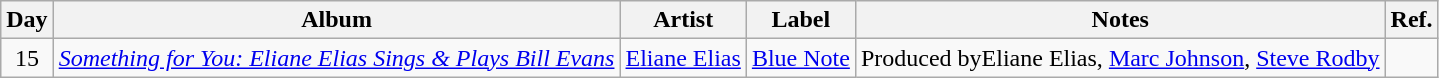<table class="wikitable">
<tr>
<th>Day</th>
<th>Album</th>
<th>Artist</th>
<th>Label</th>
<th>Notes</th>
<th>Ref.</th>
</tr>
<tr>
<td rowspan="1" style="text-align:center;">15</td>
<td><em><a href='#'>Something for You: Eliane Elias Sings & Plays Bill Evans</a></em></td>
<td><a href='#'>Eliane Elias</a></td>
<td><a href='#'>Blue Note</a></td>
<td>Produced byEliane Elias, <a href='#'>Marc Johnson</a>, <a href='#'>Steve Rodby</a></td>
<td style="text-align:center;"></td>
</tr>
</table>
